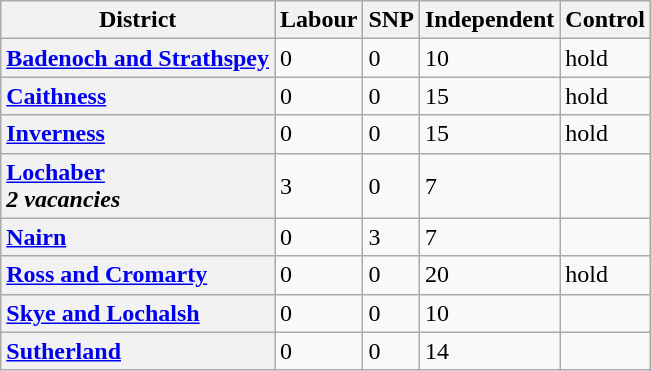<table class="wikitable">
<tr>
<th scope="col">District</th>
<th scope="col">Labour</th>
<th scope="col">SNP</th>
<th scope="col">Independent</th>
<th scope="col" colspan=2>Control<br></th>
</tr>
<tr>
<th scope="row" style="text-align: left;"><a href='#'>Badenoch and Strathspey</a></th>
<td>0</td>
<td>0</td>
<td>10</td>
<td> hold</td>
</tr>
<tr>
<th scope="row" style="text-align: left;"><a href='#'>Caithness</a></th>
<td>0</td>
<td>0</td>
<td>15</td>
<td> hold</td>
</tr>
<tr>
<th scope="row" style="text-align: left;"><a href='#'>Inverness</a></th>
<td>0</td>
<td>0</td>
<td>15</td>
<td> hold</td>
</tr>
<tr>
<th scope="row" style="text-align: left;"><a href='#'>Lochaber</a><br><em>2 vacancies</em></th>
<td>3</td>
<td>0</td>
<td>7</td>
<td></td>
</tr>
<tr>
<th scope="row" style="text-align: left;"><a href='#'>Nairn</a></th>
<td>0</td>
<td>3</td>
<td>7</td>
<td></td>
</tr>
<tr>
<th scope="row" style="text-align: left;"><a href='#'>Ross and Cromarty</a></th>
<td>0</td>
<td>0</td>
<td>20</td>
<td> hold</td>
</tr>
<tr>
<th scope="row" style="text-align: left;"><a href='#'>Skye and Lochalsh</a></th>
<td>0</td>
<td>0</td>
<td>10</td>
<td></td>
</tr>
<tr>
<th scope="row" style="text-align: left;"><a href='#'>Sutherland</a></th>
<td>0</td>
<td>0</td>
<td>14</td>
<td></td>
</tr>
</table>
